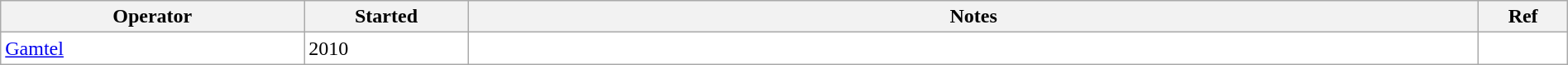<table class="wikitable" style="background: #FFFFFF; width: 100%; white-space: normal;">
<tr>
<th scope="col" width="100px">Operator</th>
<th scope="col" width="20px">Started</th>
<th scope="col" width="350px">Notes</th>
<th scope="col" width="20px">Ref</th>
</tr>
<tr>
<td><a href='#'>Gamtel</a></td>
<td>2010</td>
<td></td>
<td></td>
</tr>
</table>
